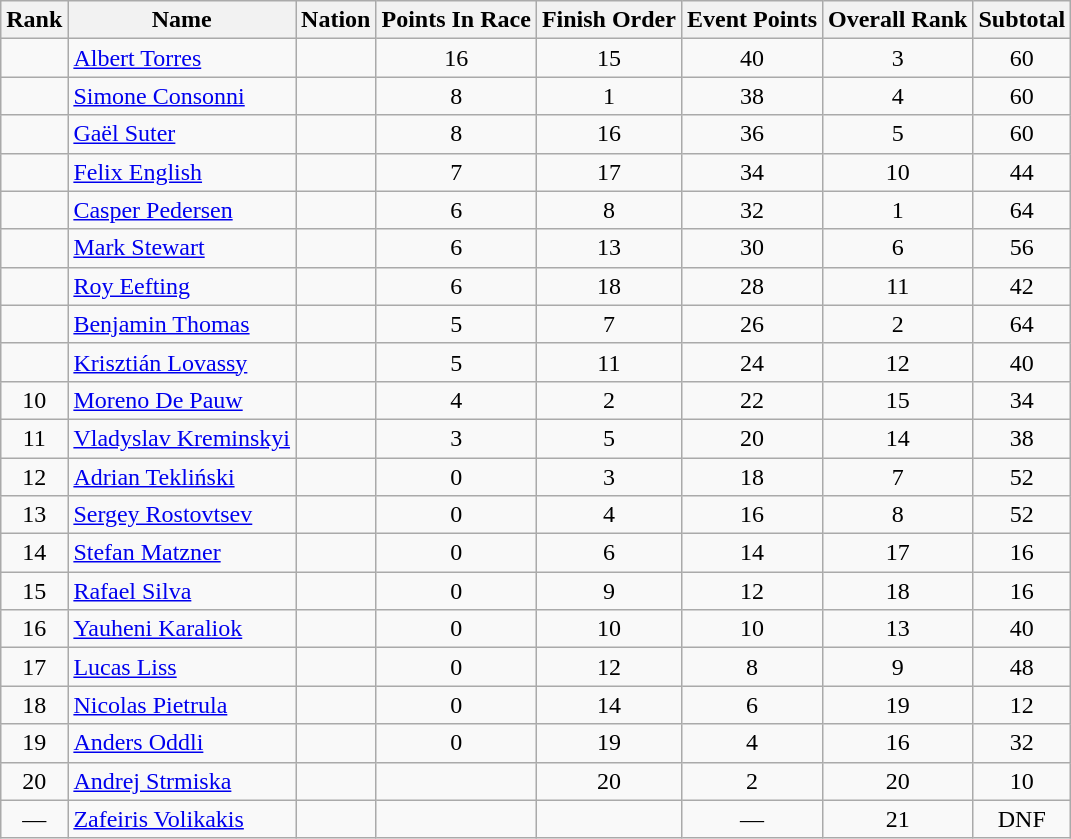<table class="wikitable sortable" style="text-align:center">
<tr>
<th>Rank</th>
<th>Name</th>
<th>Nation</th>
<th>Points In Race</th>
<th>Finish Order</th>
<th>Event Points</th>
<th>Overall Rank</th>
<th>Subtotal</th>
</tr>
<tr>
<td></td>
<td align=left><a href='#'>Albert Torres</a></td>
<td align=left></td>
<td>16</td>
<td>15</td>
<td>40</td>
<td>3</td>
<td>60</td>
</tr>
<tr>
<td></td>
<td align=left><a href='#'>Simone Consonni</a></td>
<td align=left></td>
<td>8</td>
<td>1</td>
<td>38</td>
<td>4</td>
<td>60</td>
</tr>
<tr>
<td></td>
<td align=left><a href='#'>Gaël Suter</a></td>
<td align=left></td>
<td>8</td>
<td>16</td>
<td>36</td>
<td>5</td>
<td>60</td>
</tr>
<tr>
<td></td>
<td align=left><a href='#'>Felix English</a></td>
<td align=left></td>
<td>7</td>
<td>17</td>
<td>34</td>
<td>10</td>
<td>44</td>
</tr>
<tr>
<td></td>
<td align=left><a href='#'>Casper Pedersen</a></td>
<td align=left></td>
<td>6</td>
<td>8</td>
<td>32</td>
<td>1</td>
<td>64</td>
</tr>
<tr>
<td></td>
<td align=left><a href='#'>Mark Stewart</a></td>
<td align=left></td>
<td>6</td>
<td>13</td>
<td>30</td>
<td>6</td>
<td>56</td>
</tr>
<tr>
<td></td>
<td align=left><a href='#'>Roy Eefting</a></td>
<td align=left></td>
<td>6</td>
<td>18</td>
<td>28</td>
<td>11</td>
<td>42</td>
</tr>
<tr>
<td></td>
<td align=left><a href='#'>Benjamin Thomas</a></td>
<td align=left></td>
<td>5</td>
<td>7</td>
<td>26</td>
<td>2</td>
<td>64</td>
</tr>
<tr>
<td></td>
<td align=left><a href='#'>Krisztián Lovassy</a></td>
<td align=left></td>
<td>5</td>
<td>11</td>
<td>24</td>
<td>12</td>
<td>40</td>
</tr>
<tr>
<td>10</td>
<td align=left><a href='#'>Moreno De Pauw</a></td>
<td align=left></td>
<td>4</td>
<td>2</td>
<td>22</td>
<td>15</td>
<td>34</td>
</tr>
<tr>
<td>11</td>
<td align=left><a href='#'>Vladyslav Kreminskyi</a></td>
<td align=left></td>
<td>3</td>
<td>5</td>
<td>20</td>
<td>14</td>
<td>38</td>
</tr>
<tr>
<td>12</td>
<td align=left><a href='#'>Adrian Tekliński</a></td>
<td align=left></td>
<td>0</td>
<td>3</td>
<td>18</td>
<td>7</td>
<td>52</td>
</tr>
<tr>
<td>13</td>
<td align=left><a href='#'>Sergey Rostovtsev</a></td>
<td align=left></td>
<td>0</td>
<td>4</td>
<td>16</td>
<td>8</td>
<td>52</td>
</tr>
<tr>
<td>14</td>
<td align=left><a href='#'>Stefan Matzner</a></td>
<td align=left></td>
<td>0</td>
<td>6</td>
<td>14</td>
<td>17</td>
<td>16</td>
</tr>
<tr>
<td>15</td>
<td align=left><a href='#'>Rafael Silva</a></td>
<td align=left></td>
<td>0</td>
<td>9</td>
<td>12</td>
<td>18</td>
<td>16</td>
</tr>
<tr>
<td>16</td>
<td align=left><a href='#'>Yauheni Karaliok</a></td>
<td align=left></td>
<td>0</td>
<td>10</td>
<td>10</td>
<td>13</td>
<td>40</td>
</tr>
<tr>
<td>17</td>
<td align=left><a href='#'>Lucas Liss</a></td>
<td align=left></td>
<td>0</td>
<td>12</td>
<td>8</td>
<td>9</td>
<td>48</td>
</tr>
<tr>
<td>18</td>
<td align=left><a href='#'>Nicolas Pietrula</a></td>
<td align=left></td>
<td>0</td>
<td>14</td>
<td>6</td>
<td>19</td>
<td>12</td>
</tr>
<tr>
<td>19</td>
<td align=left><a href='#'>Anders Oddli</a></td>
<td align=left></td>
<td>0</td>
<td>19</td>
<td>4</td>
<td>16</td>
<td>32</td>
</tr>
<tr>
<td>20</td>
<td align=left><a href='#'>Andrej Strmiska</a></td>
<td align=left></td>
<td></td>
<td>20</td>
<td>2</td>
<td>20</td>
<td>10</td>
</tr>
<tr>
<td>—</td>
<td align=left><a href='#'>Zafeiris Volikakis</a></td>
<td align=left></td>
<td></td>
<td></td>
<td>—</td>
<td>21</td>
<td>DNF</td>
</tr>
</table>
